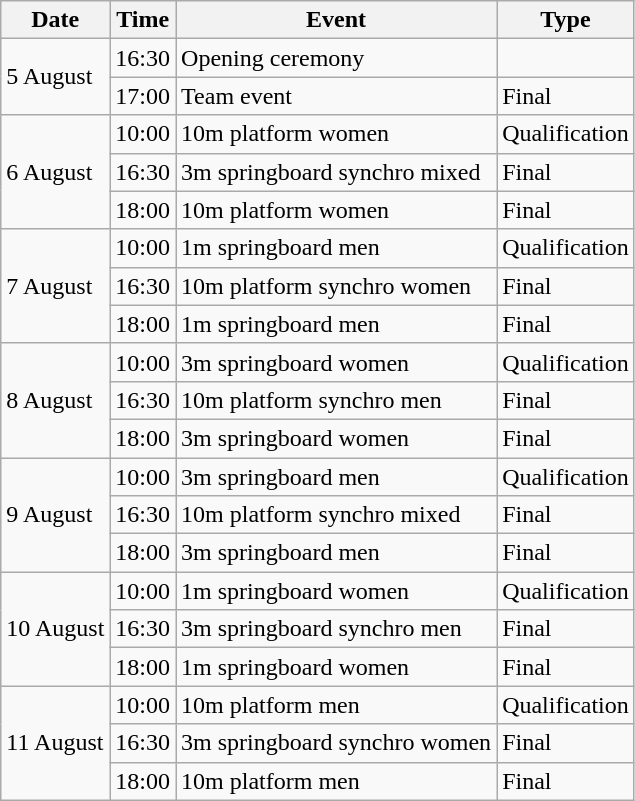<table class="wikitable">
<tr>
<th>Date</th>
<th>Time</th>
<th>Event</th>
<th>Type</th>
</tr>
<tr>
<td rowspan=2>5 August</td>
<td>16:30</td>
<td>Opening ceremony</td>
<td></td>
</tr>
<tr>
<td>17:00</td>
<td>Team event</td>
<td>Final</td>
</tr>
<tr>
<td rowspan=3>6 August</td>
<td>10:00</td>
<td>10m platform women</td>
<td>Qualification</td>
</tr>
<tr>
<td>16:30</td>
<td>3m springboard synchro mixed</td>
<td>Final</td>
</tr>
<tr>
<td>18:00</td>
<td>10m platform women</td>
<td>Final</td>
</tr>
<tr>
<td rowspan=3>7 August</td>
<td>10:00</td>
<td>1m springboard men</td>
<td>Qualification</td>
</tr>
<tr>
<td>16:30</td>
<td>10m platform synchro women</td>
<td>Final</td>
</tr>
<tr>
<td>18:00</td>
<td>1m springboard men</td>
<td>Final</td>
</tr>
<tr>
<td rowspan=3>8 August</td>
<td>10:00</td>
<td>3m springboard women</td>
<td>Qualification</td>
</tr>
<tr>
<td>16:30</td>
<td>10m platform synchro men</td>
<td>Final</td>
</tr>
<tr>
<td>18:00</td>
<td>3m springboard women</td>
<td>Final</td>
</tr>
<tr>
<td rowspan=3>9 August</td>
<td>10:00</td>
<td>3m springboard men</td>
<td>Qualification</td>
</tr>
<tr>
<td>16:30</td>
<td>10m platform synchro mixed</td>
<td>Final</td>
</tr>
<tr>
<td>18:00</td>
<td>3m springboard men</td>
<td>Final</td>
</tr>
<tr>
<td rowspan=3>10 August</td>
<td>10:00</td>
<td>1m springboard women</td>
<td>Qualification</td>
</tr>
<tr>
<td>16:30</td>
<td>3m springboard synchro men</td>
<td>Final</td>
</tr>
<tr>
<td>18:00</td>
<td>1m springboard women</td>
<td>Final</td>
</tr>
<tr>
<td rowspan=3>11 August</td>
<td>10:00</td>
<td>10m platform men</td>
<td>Qualification</td>
</tr>
<tr>
<td>16:30</td>
<td>3m springboard synchro women</td>
<td>Final</td>
</tr>
<tr>
<td>18:00</td>
<td>10m platform men</td>
<td>Final</td>
</tr>
</table>
